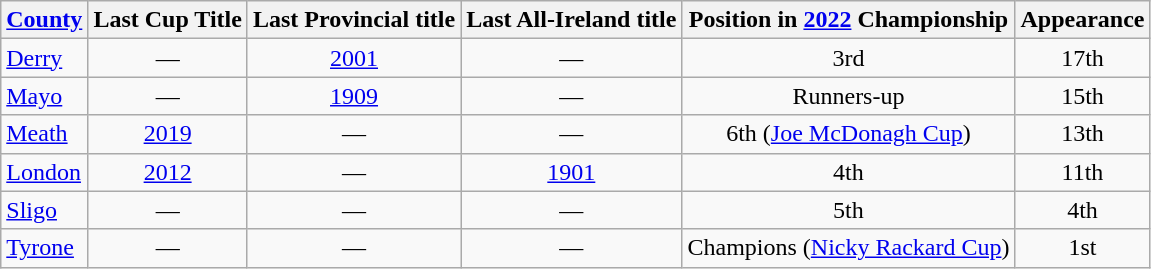<table class="wikitable sortable" style="text-align:center">
<tr>
<th><a href='#'>County</a></th>
<th>Last Cup Title</th>
<th>Last Provincial title</th>
<th>Last All-Ireland title</th>
<th>Position in <a href='#'>2022</a> Championship</th>
<th>Appearance</th>
</tr>
<tr>
<td style="text-align:left"> <a href='#'>Derry</a></td>
<td>—</td>
<td><a href='#'>2001</a></td>
<td>—</td>
<td>3rd</td>
<td>17th</td>
</tr>
<tr>
<td style="text-align:left"> <a href='#'>Mayo</a></td>
<td>—</td>
<td><a href='#'>1909</a></td>
<td>—</td>
<td>Runners-up</td>
<td>15th</td>
</tr>
<tr>
<td style="text-align:left"> <a href='#'>Meath</a></td>
<td><a href='#'>2019</a></td>
<td>—</td>
<td>—</td>
<td>6th (<a href='#'>Joe McDonagh Cup</a>)</td>
<td>13th</td>
</tr>
<tr>
<td style="text-align:left"> <a href='#'>London</a></td>
<td><a href='#'>2012</a></td>
<td>—</td>
<td><a href='#'>1901</a></td>
<td>4th</td>
<td>11th</td>
</tr>
<tr>
<td style="text-align:left"> <a href='#'>Sligo</a></td>
<td>—</td>
<td>—</td>
<td>—</td>
<td>5th</td>
<td>4th</td>
</tr>
<tr>
<td style="text-align:left"> <a href='#'>Tyrone</a></td>
<td>—</td>
<td>—</td>
<td>—</td>
<td>Champions (<a href='#'>Nicky Rackard Cup</a>)</td>
<td>1st</td>
</tr>
</table>
